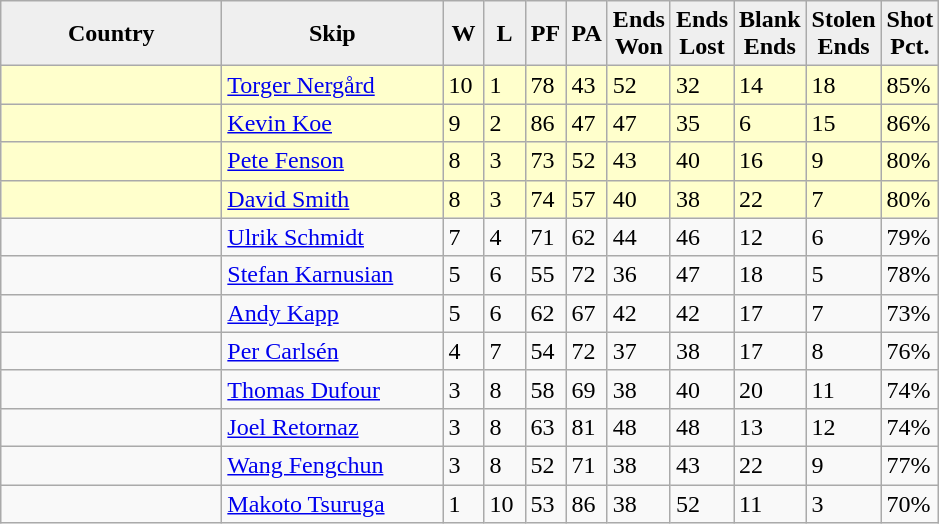<table class="wikitable">
<tr>
<th style="background:#efefef; width:140px;">Country</th>
<th style="background:#efefef; width:140px;">Skip</th>
<th style="background:#efefef; width:20px;">W</th>
<th style="background:#efefef; width:20px;">L</th>
<th style="background:#efefef; width:20px;">PF</th>
<th style="background:#efefef; width:20px;">PA</th>
<th style="background:#efefef; width:20px;">Ends <br> Won</th>
<th style="background:#efefef; width:20px;">Ends <br> Lost</th>
<th style="background:#efefef; width:20px;">Blank <br> Ends</th>
<th style="background:#efefef; width:20px;">Stolen <br> Ends</th>
<th style="background:#efefef; width:20px;">Shot <br> Pct.</th>
</tr>
<tr style="background:#ffc;">
<td></td>
<td><a href='#'>Torger Nergård</a></td>
<td>10</td>
<td>1</td>
<td>78</td>
<td>43</td>
<td>52</td>
<td>32</td>
<td>14</td>
<td>18</td>
<td>85%</td>
</tr>
<tr style="background:#ffc;">
<td></td>
<td><a href='#'>Kevin Koe</a></td>
<td>9</td>
<td>2</td>
<td>86</td>
<td>47</td>
<td>47</td>
<td>35</td>
<td>6</td>
<td>15</td>
<td>86%</td>
</tr>
<tr style="background:#ffc;">
<td></td>
<td><a href='#'>Pete Fenson</a></td>
<td>8</td>
<td>3</td>
<td>73</td>
<td>52</td>
<td>43</td>
<td>40</td>
<td>16</td>
<td>9</td>
<td>80%</td>
</tr>
<tr style="background:#ffc;">
<td></td>
<td><a href='#'>David Smith</a></td>
<td>8</td>
<td>3</td>
<td>74</td>
<td>57</td>
<td>40</td>
<td>38</td>
<td>22</td>
<td>7</td>
<td>80%</td>
</tr>
<tr>
<td></td>
<td><a href='#'>Ulrik Schmidt</a></td>
<td>7</td>
<td>4</td>
<td>71</td>
<td>62</td>
<td>44</td>
<td>46</td>
<td>12</td>
<td>6</td>
<td>79%</td>
</tr>
<tr>
<td></td>
<td><a href='#'>Stefan Karnusian</a></td>
<td>5</td>
<td>6</td>
<td>55</td>
<td>72</td>
<td>36</td>
<td>47</td>
<td>18</td>
<td>5</td>
<td>78%</td>
</tr>
<tr>
<td></td>
<td><a href='#'>Andy Kapp</a></td>
<td>5</td>
<td>6</td>
<td>62</td>
<td>67</td>
<td>42</td>
<td>42</td>
<td>17</td>
<td>7</td>
<td>73%</td>
</tr>
<tr>
<td></td>
<td><a href='#'>Per Carlsén</a></td>
<td>4</td>
<td>7</td>
<td>54</td>
<td>72</td>
<td>37</td>
<td>38</td>
<td>17</td>
<td>8</td>
<td>76%</td>
</tr>
<tr>
<td></td>
<td><a href='#'>Thomas Dufour</a></td>
<td>3</td>
<td>8</td>
<td>58</td>
<td>69</td>
<td>38</td>
<td>40</td>
<td>20</td>
<td>11</td>
<td>74%</td>
</tr>
<tr>
<td></td>
<td><a href='#'>Joel Retornaz</a></td>
<td>3</td>
<td>8</td>
<td>63</td>
<td>81</td>
<td>48</td>
<td>48</td>
<td>13</td>
<td>12</td>
<td>74%</td>
</tr>
<tr>
<td></td>
<td><a href='#'>Wang Fengchun</a></td>
<td>3</td>
<td>8</td>
<td>52</td>
<td>71</td>
<td>38</td>
<td>43</td>
<td>22</td>
<td>9</td>
<td>77%</td>
</tr>
<tr>
<td></td>
<td><a href='#'>Makoto Tsuruga</a></td>
<td>1</td>
<td>10</td>
<td>53</td>
<td>86</td>
<td>38</td>
<td>52</td>
<td>11</td>
<td>3</td>
<td>70%</td>
</tr>
</table>
